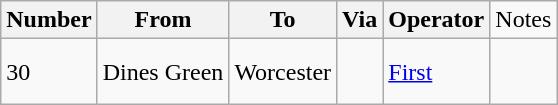<table class="wikitable">
<tr>
<th>Number</th>
<th>From</th>
<th>To</th>
<th>Via</th>
<th>Operator</th>
<td>Notes</td>
</tr>
<tr>
<td>30</td>
<td>Dines Green</td>
<td>Worcester</td>
<td></td>
<td><a href='#'>First</a><br></td>
<td> <br> </td>
</tr>
</table>
